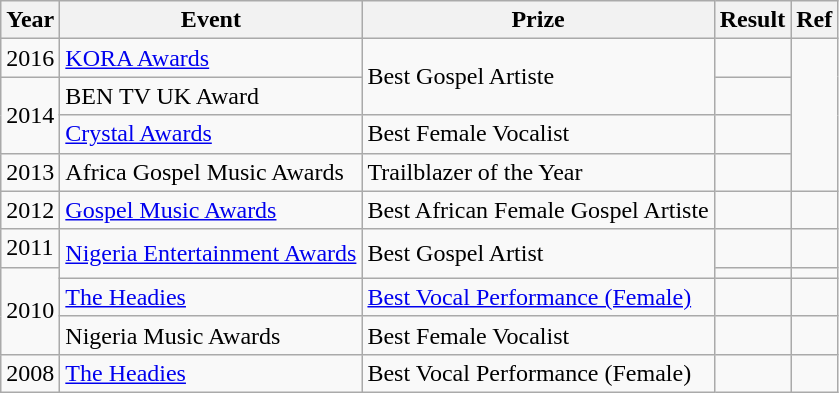<table class="wikitable">
<tr>
<th>Year</th>
<th>Event</th>
<th>Prize</th>
<th>Result</th>
<th>Ref</th>
</tr>
<tr>
<td>2016</td>
<td><a href='#'>KORA Awards</a></td>
<td rowspan="2">Best Gospel Artiste</td>
<td></td>
<td rowspan="4"></td>
</tr>
<tr>
<td rowspan="2">2014</td>
<td>BEN TV UK Award</td>
<td></td>
</tr>
<tr>
<td><a href='#'>Crystal Awards</a></td>
<td>Best Female Vocalist</td>
<td></td>
</tr>
<tr>
<td>2013</td>
<td>Africa Gospel Music Awards</td>
<td>Trailblazer of the Year</td>
<td></td>
</tr>
<tr>
<td>2012</td>
<td><a href='#'>Gospel Music Awards</a></td>
<td>Best African Female Gospel Artiste</td>
<td></td>
<td></td>
</tr>
<tr>
<td>2011</td>
<td rowspan="2"><a href='#'>Nigeria Entertainment Awards</a></td>
<td rowspan="2">Best Gospel Artist</td>
<td></td>
<td></td>
</tr>
<tr>
<td rowspan="3">2010</td>
<td></td>
<td></td>
</tr>
<tr>
<td><a href='#'>The Headies</a></td>
<td><a href='#'>Best Vocal Performance (Female)</a></td>
<td></td>
<td></td>
</tr>
<tr>
<td>Nigeria Music Awards</td>
<td>Best Female Vocalist</td>
<td></td>
<td></td>
</tr>
<tr>
<td>2008</td>
<td><a href='#'>The Headies</a></td>
<td>Best Vocal Performance (Female)</td>
<td></td>
<td></td>
</tr>
</table>
